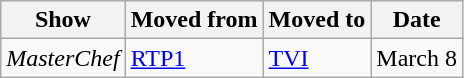<table class="wikitable">
<tr ">
<th>Show</th>
<th>Moved from</th>
<th>Moved to</th>
<th>Date</th>
</tr>
<tr>
<td><em>MasterChef</em></td>
<td><a href='#'>RTP1</a></td>
<td><a href='#'>TVI</a></td>
<td>March 8</td>
</tr>
</table>
